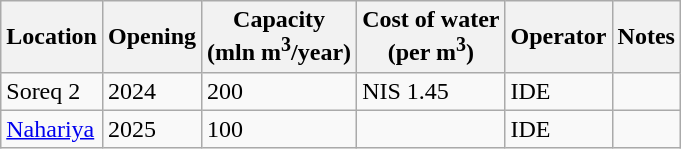<table class="wikitable sortable">
<tr>
<th>Location</th>
<th>Opening</th>
<th>Capacity <br> (mln m<sup>3</sup>/year)</th>
<th>Cost of water <br> (per m<sup>3</sup>)</th>
<th>Operator</th>
<th>Notes</th>
</tr>
<tr>
<td>Soreq 2</td>
<td>2024</td>
<td>200</td>
<td>NIS 1.45</td>
<td>IDE</td>
<td></td>
</tr>
<tr>
<td><a href='#'>Nahariya</a></td>
<td>2025</td>
<td>100</td>
<td></td>
<td>IDE</td>
<td></td>
</tr>
</table>
